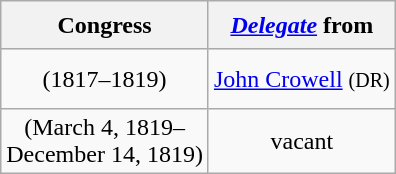<table class=wikitable>
<tr style="height:2em">
<th>Congress</th>
<th><em><a href='#'>Delegate</a></em> from<br></th>
</tr>
<tr style="height:2.5em" align=center>
<td><strong></strong> (1817–1819)</td>
<td><a href='#'>John Crowell</a> <small>(DR)</small></td>
</tr>
<tr style="height:2em" align=center>
<td><strong></strong> (March 4, 1819–<br>December 14, 1819)</td>
<td>vacant</td>
</tr>
</table>
